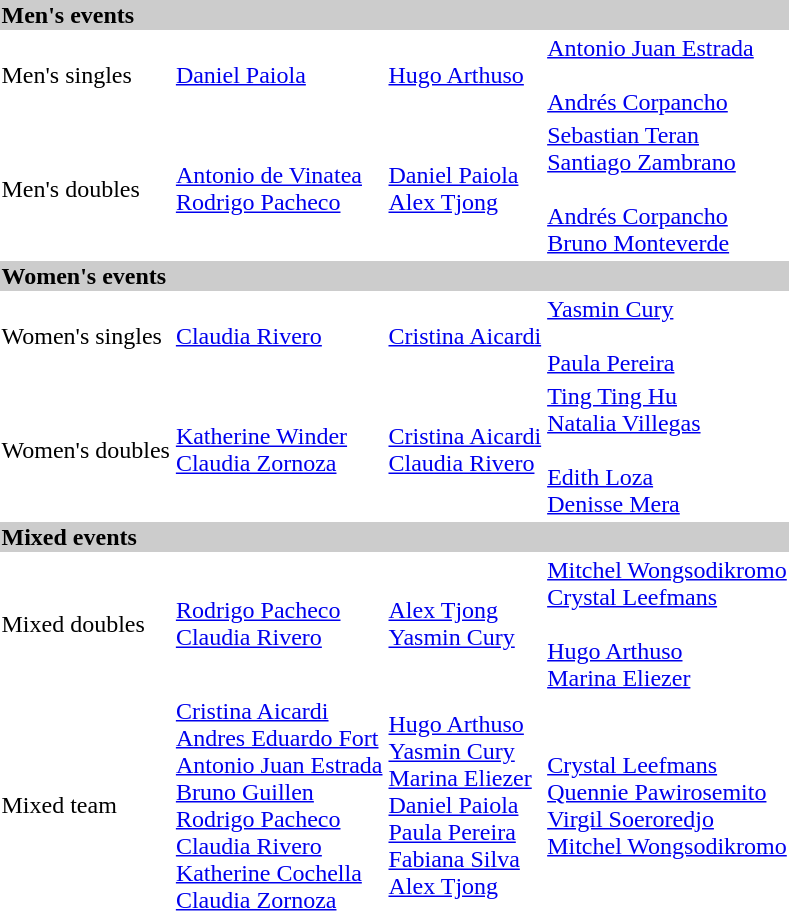<table>
<tr bgcolor="#cccccc">
<td colspan=4><strong>Men's events</strong></td>
</tr>
<tr>
<td>Men's singles<br></td>
<td><a href='#'>Daniel Paiola</a><br><em></em></td>
<td><a href='#'>Hugo Arthuso</a><br><em></em></td>
<td><a href='#'>Antonio Juan Estrada</a><br><em></em><br><a href='#'>Andrés Corpancho</a><br><em></em></td>
</tr>
<tr>
<td>Men's doubles<br></td>
<td><a href='#'>Antonio de Vinatea</a><br><a href='#'>Rodrigo Pacheco</a><br><em></em></td>
<td><a href='#'>Daniel Paiola</a><br><a href='#'>Alex Tjong</a><br><em></em></td>
<td><a href='#'>Sebastian Teran</a><br><a href='#'>Santiago Zambrano</a><br><em></em><br><a href='#'>Andrés Corpancho</a><br><a href='#'>Bruno Monteverde</a><br><em></em></td>
</tr>
<tr bgcolor="#cccccc">
<td colspan=4><strong>Women's events</strong></td>
</tr>
<tr>
<td>Women's singles<br></td>
<td><a href='#'>Claudia Rivero</a><br><em></em></td>
<td><a href='#'>Cristina Aicardi</a><br><em></em></td>
<td><a href='#'>Yasmin Cury</a><br><em></em><br><a href='#'>Paula Pereira</a><br><em></em></td>
</tr>
<tr>
<td>Women's doubles<br></td>
<td><a href='#'>Katherine Winder</a><br><a href='#'>Claudia Zornoza</a><br><em></em></td>
<td><a href='#'>Cristina Aicardi</a><br><a href='#'>Claudia Rivero</a><br><em></em></td>
<td><a href='#'>Ting Ting Hu</a><br><a href='#'>Natalia Villegas</a><br><em></em><br><a href='#'>Edith Loza</a><br><a href='#'>Denisse Mera</a><br><em></em></td>
</tr>
<tr bgcolor="#cccccc">
<td colspan=4><strong>Mixed events</strong></td>
</tr>
<tr>
<td>Mixed doubles<br></td>
<td><a href='#'>Rodrigo Pacheco</a><br><a href='#'>Claudia Rivero</a><br><em></em></td>
<td><a href='#'>Alex Tjong</a><br><a href='#'>Yasmin Cury</a><br><em></em></td>
<td><a href='#'>Mitchel Wongsodikromo</a><br><a href='#'>Crystal Leefmans</a><br><em></em><br><a href='#'>Hugo Arthuso</a><br><a href='#'>Marina Eliezer</a><br><em></em></td>
</tr>
<tr>
<td>Mixed team<br></td>
<td><a href='#'>Cristina Aicardi</a><br><a href='#'>Andres Eduardo Fort</a><br><a href='#'>Antonio Juan Estrada</a><br><a href='#'>Bruno Guillen</a><br><a href='#'>Rodrigo Pacheco</a><br><a href='#'>Claudia Rivero</a><br><a href='#'>Katherine Cochella</a><br><a href='#'>Claudia Zornoza</a><br><em></em></td>
<td><a href='#'>Hugo Arthuso</a><br><a href='#'>Yasmin Cury</a><br><a href='#'>Marina Eliezer</a><br><a href='#'>Daniel Paiola</a><br><a href='#'>Paula Pereira</a><br><a href='#'>Fabiana Silva</a><br><a href='#'>Alex Tjong</a><br><em></em></td>
<td><a href='#'>Crystal Leefmans</a><br><a href='#'>Quennie Pawirosemito</a><br><a href='#'>Virgil Soeroredjo</a><br><a href='#'>Mitchel Wongsodikromo</a><br><em></em></td>
</tr>
</table>
